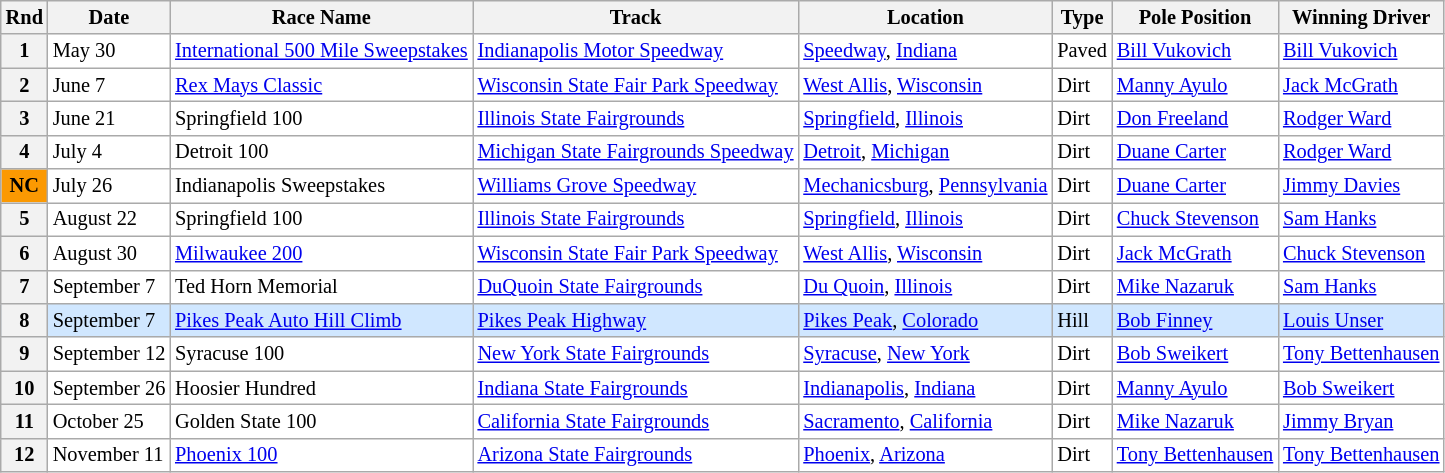<table class="wikitable" style="font-size:85%">
<tr>
<th>Rnd</th>
<th>Date</th>
<th>Race Name</th>
<th>Track</th>
<th>Location</th>
<th>Type</th>
<th>Pole Position</th>
<th>Winning Driver</th>
</tr>
<tr style="background:#FFFFFF;">
<th>1</th>
<td>May 30</td>
<td> <a href='#'>International 500 Mile Sweepstakes</a></td>
<td><a href='#'>Indianapolis Motor Speedway</a></td>
<td><a href='#'>Speedway</a>, <a href='#'>Indiana</a></td>
<td>Paved</td>
<td> <a href='#'>Bill Vukovich</a></td>
<td> <a href='#'>Bill Vukovich</a></td>
</tr>
<tr style="background:#FFFFFF;">
<th>2</th>
<td>June 7</td>
<td> <a href='#'>Rex Mays Classic</a></td>
<td><a href='#'>Wisconsin State Fair Park Speedway</a></td>
<td><a href='#'>West Allis</a>, <a href='#'>Wisconsin</a></td>
<td>Dirt</td>
<td> <a href='#'>Manny Ayulo</a></td>
<td> <a href='#'>Jack McGrath</a></td>
</tr>
<tr style="background:#FFFFFF;">
<th>3</th>
<td>June 21</td>
<td> Springfield 100</td>
<td><a href='#'>Illinois State Fairgrounds</a></td>
<td><a href='#'>Springfield</a>, <a href='#'>Illinois</a></td>
<td>Dirt</td>
<td> <a href='#'>Don Freeland</a></td>
<td> <a href='#'>Rodger Ward</a></td>
</tr>
<tr style="background:#FFFFFF;">
<th>4</th>
<td>July 4</td>
<td> Detroit 100</td>
<td><a href='#'>Michigan State Fairgrounds Speedway</a></td>
<td><a href='#'>Detroit</a>, <a href='#'>Michigan</a></td>
<td>Dirt</td>
<td> <a href='#'>Duane Carter</a></td>
<td> <a href='#'>Rodger Ward</a></td>
</tr>
<tr style="background:#FFFFFF;">
<th style="background:#fb9902; text-align:center;"><strong>NC</strong></th>
<td>July 26</td>
<td> Indianapolis Sweepstakes</td>
<td><a href='#'>Williams Grove Speedway</a></td>
<td><a href='#'>Mechanicsburg</a>, <a href='#'>Pennsylvania</a></td>
<td>Dirt</td>
<td> <a href='#'>Duane Carter</a></td>
<td> <a href='#'>Jimmy Davies</a></td>
</tr>
<tr style="background:#FFFFFF;">
<th>5</th>
<td>August 22</td>
<td> Springfield 100</td>
<td><a href='#'>Illinois State Fairgrounds</a></td>
<td><a href='#'>Springfield</a>, <a href='#'>Illinois</a></td>
<td>Dirt</td>
<td> <a href='#'>Chuck Stevenson</a></td>
<td> <a href='#'>Sam Hanks</a></td>
</tr>
<tr style="background:#FFFFFF;">
<th>6</th>
<td>August 30</td>
<td> <a href='#'>Milwaukee 200</a></td>
<td><a href='#'>Wisconsin State Fair Park Speedway</a></td>
<td><a href='#'>West Allis</a>, <a href='#'>Wisconsin</a></td>
<td>Dirt</td>
<td> <a href='#'>Jack McGrath</a></td>
<td> <a href='#'>Chuck Stevenson</a></td>
</tr>
<tr style="background:#FFFFFF;">
<th>7</th>
<td>September 7</td>
<td> Ted Horn Memorial</td>
<td><a href='#'>DuQuoin State Fairgrounds</a></td>
<td><a href='#'>Du Quoin</a>, <a href='#'>Illinois</a></td>
<td>Dirt</td>
<td> <a href='#'>Mike Nazaruk</a></td>
<td> <a href='#'>Sam Hanks</a></td>
</tr>
<tr style="background:#D0E7FF;">
<th>8</th>
<td>September 7</td>
<td> <a href='#'>Pikes Peak Auto Hill Climb</a></td>
<td><a href='#'>Pikes Peak Highway</a></td>
<td><a href='#'>Pikes Peak</a>, <a href='#'>Colorado</a></td>
<td>Hill</td>
<td> <a href='#'>Bob Finney</a></td>
<td> <a href='#'>Louis Unser</a></td>
</tr>
<tr style="background:#FFFFFF;">
<th>9</th>
<td>September 12</td>
<td> Syracuse 100</td>
<td><a href='#'>New York State Fairgrounds</a></td>
<td><a href='#'>Syracuse</a>, <a href='#'>New York</a></td>
<td>Dirt</td>
<td> <a href='#'>Bob Sweikert</a></td>
<td> <a href='#'>Tony Bettenhausen</a></td>
</tr>
<tr style="background:#FFFFFF;">
<th>10</th>
<td>September 26</td>
<td> Hoosier Hundred</td>
<td><a href='#'>Indiana State Fairgrounds</a></td>
<td><a href='#'>Indianapolis</a>, <a href='#'>Indiana</a></td>
<td>Dirt</td>
<td> <a href='#'>Manny Ayulo</a></td>
<td> <a href='#'>Bob Sweikert</a></td>
</tr>
<tr style="background:#FFFFFF;">
<th>11</th>
<td>October 25</td>
<td> Golden State 100</td>
<td><a href='#'>California State Fairgrounds</a></td>
<td><a href='#'>Sacramento</a>, <a href='#'>California</a></td>
<td>Dirt</td>
<td> <a href='#'>Mike Nazaruk</a></td>
<td> <a href='#'>Jimmy Bryan</a></td>
</tr>
<tr style="background:#FFFFFF;">
<th>12</th>
<td>November 11</td>
<td> <a href='#'>Phoenix 100</a></td>
<td><a href='#'>Arizona State Fairgrounds</a></td>
<td><a href='#'>Phoenix</a>, <a href='#'>Arizona</a></td>
<td>Dirt</td>
<td> <a href='#'>Tony Bettenhausen</a></td>
<td> <a href='#'>Tony Bettenhausen</a></td>
</tr>
</table>
